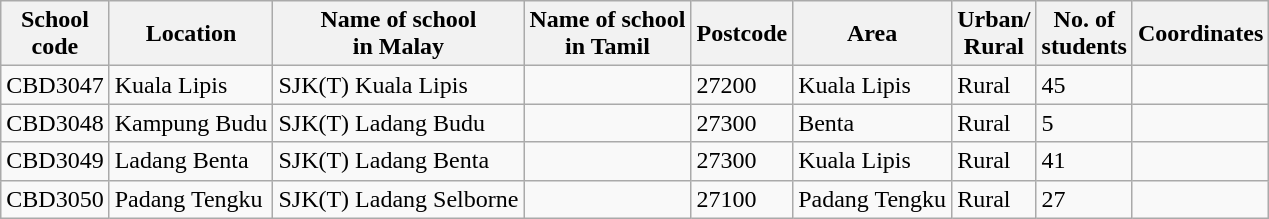<table class="wikitable sortable">
<tr>
<th>School<br>code</th>
<th>Location</th>
<th>Name of school<br>in Malay</th>
<th>Name of school<br>in Tamil</th>
<th>Postcode</th>
<th>Area</th>
<th>Urban/<br>Rural</th>
<th>No. of<br>students</th>
<th>Coordinates</th>
</tr>
<tr>
<td>CBD3047</td>
<td>Kuala Lipis</td>
<td>SJK(T) Kuala Lipis</td>
<td></td>
<td>27200</td>
<td>Kuala Lipis</td>
<td>Rural</td>
<td>45</td>
<td></td>
</tr>
<tr>
<td>CBD3048</td>
<td>Kampung Budu</td>
<td>SJK(T) Ladang Budu</td>
<td></td>
<td>27300</td>
<td>Benta</td>
<td>Rural</td>
<td>5</td>
<td></td>
</tr>
<tr>
<td>CBD3049</td>
<td>Ladang Benta</td>
<td>SJK(T) Ladang Benta</td>
<td></td>
<td>27300</td>
<td>Kuala Lipis</td>
<td>Rural</td>
<td>41</td>
<td></td>
</tr>
<tr>
<td>CBD3050</td>
<td>Padang Tengku</td>
<td>SJK(T) Ladang Selborne</td>
<td></td>
<td>27100</td>
<td>Padang Tengku</td>
<td>Rural</td>
<td>27</td>
<td></td>
</tr>
</table>
